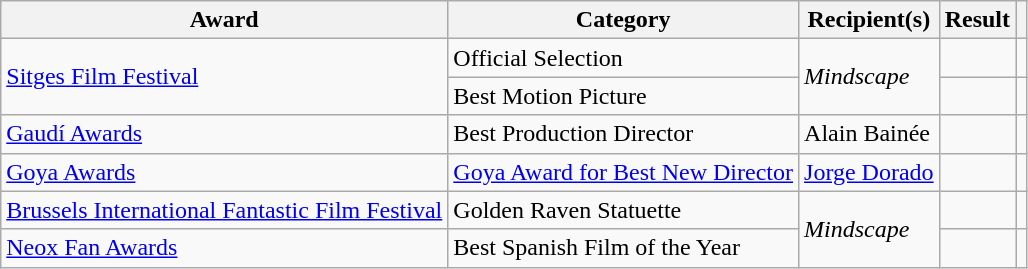<table class="wikitable">
<tr>
<th>Award</th>
<th>Category</th>
<th>Recipient(s)</th>
<th>Result</th>
<th></th>
</tr>
<tr>
<td rowspan="2"><a href='#'>Sitges Film Festival</a></td>
<td>Official Selection</td>
<td rowspan="2"><em>Mindscape</em></td>
<td></td>
<td></td>
</tr>
<tr>
<td>Best Motion Picture</td>
<td></td>
<td></td>
</tr>
<tr>
<td><a href='#'>Gaudí Awards</a></td>
<td>Best Production Director</td>
<td>Alain Bainée</td>
<td></td>
<td></td>
</tr>
<tr>
<td><a href='#'>Goya Awards</a></td>
<td><a href='#'>Goya Award for Best New Director</a></td>
<td><a href='#'>Jorge Dorado</a></td>
<td></td>
<td></td>
</tr>
<tr>
<td><a href='#'>Brussels International Fantastic Film Festival</a></td>
<td>Golden Raven Statuette</td>
<td rowspan="2"><em>Mindscape</em></td>
<td></td>
<td></td>
</tr>
<tr>
<td><a href='#'>Neox Fan Awards</a></td>
<td>Best Spanish Film of the Year</td>
<td></td>
<td></td>
</tr>
</table>
